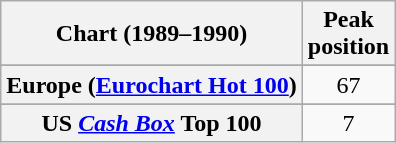<table class="wikitable sortable plainrowheaders" style="text-align:center">
<tr>
<th>Chart (1989–1990)</th>
<th>Peak<br>position</th>
</tr>
<tr>
</tr>
<tr>
</tr>
<tr>
<th scope="row">Europe (<a href='#'>Eurochart Hot 100</a>)</th>
<td>67</td>
</tr>
<tr>
</tr>
<tr>
</tr>
<tr>
</tr>
<tr>
</tr>
<tr>
</tr>
<tr>
</tr>
<tr>
<th scope="row">US <a href='#'><em>Cash Box</em></a> Top 100</th>
<td>7</td>
</tr>
</table>
